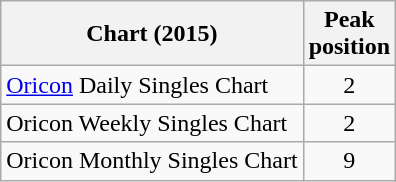<table class="wikitable sortable" border="1">
<tr>
<th>Chart (2015)</th>
<th>Peak<br>position</th>
</tr>
<tr>
<td><a href='#'>Oricon</a> Daily Singles Chart</td>
<td style="text-align:center;">2</td>
</tr>
<tr>
<td>Oricon Weekly Singles Chart</td>
<td style="text-align:center;">2</td>
</tr>
<tr>
<td>Oricon Monthly Singles Chart</td>
<td style="text-align:center;">9</td>
</tr>
</table>
